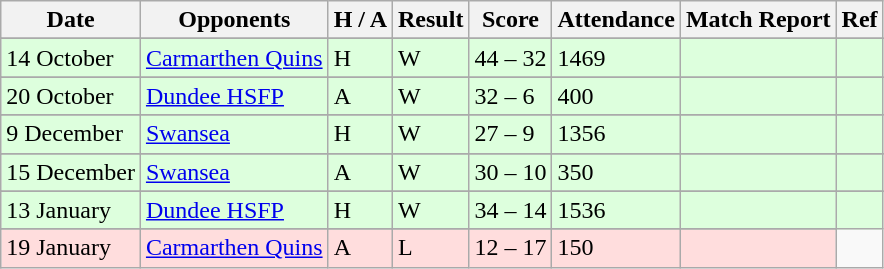<table class="wikitable" style="text-align:left">
<tr>
<th>Date</th>
<th>Opponents</th>
<th>H / A</th>
<th>Result</th>
<th>Score</th>
<th>Attendance</th>
<th>Match Report</th>
<th>Ref</th>
</tr>
<tr>
</tr>
<tr bgcolor="#ddffdd">
<td>14 October</td>
<td> <a href='#'>Carmarthen Quins</a></td>
<td>H</td>
<td>W</td>
<td>44 – 32</td>
<td>1469</td>
<td></td>
<td></td>
</tr>
<tr>
</tr>
<tr bgcolor="#ddffdd">
<td>20 October</td>
<td> <a href='#'>Dundee HSFP</a></td>
<td>A</td>
<td>W</td>
<td>32 – 6</td>
<td>400</td>
<td></td>
<td></td>
</tr>
<tr>
</tr>
<tr bgcolor="#ddffdd">
<td>9 December</td>
<td> <a href='#'>Swansea</a></td>
<td>H</td>
<td>W</td>
<td>27 – 9</td>
<td>1356</td>
<td></td>
<td></td>
</tr>
<tr>
</tr>
<tr bgcolor="#ddffdd">
<td>15 December</td>
<td> <a href='#'>Swansea</a></td>
<td>A</td>
<td>W</td>
<td>30 – 10</td>
<td>350</td>
<td></td>
<td></td>
</tr>
<tr>
</tr>
<tr bgcolor="#ddffdd">
<td>13 January</td>
<td> <a href='#'>Dundee HSFP</a></td>
<td>H</td>
<td>W</td>
<td>34 – 14</td>
<td>1536</td>
<td></td>
<td></td>
</tr>
<tr>
</tr>
<tr bgcolor="ffdddd">
<td>19 January</td>
<td> <a href='#'>Carmarthen Quins</a></td>
<td>A</td>
<td>L</td>
<td>12 – 17</td>
<td>150</td>
<td></td>
</tr>
</table>
